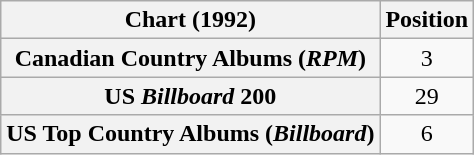<table class="wikitable sortable plainrowheaders" style="text-align:center">
<tr>
<th scope="col">Chart (1992)</th>
<th scope="col">Position</th>
</tr>
<tr>
<th scope="row">Canadian Country Albums (<em>RPM</em>)</th>
<td>3</td>
</tr>
<tr>
<th scope="row">US <em>Billboard</em> 200</th>
<td>29</td>
</tr>
<tr>
<th scope="row">US Top Country Albums (<em>Billboard</em>)</th>
<td>6</td>
</tr>
</table>
